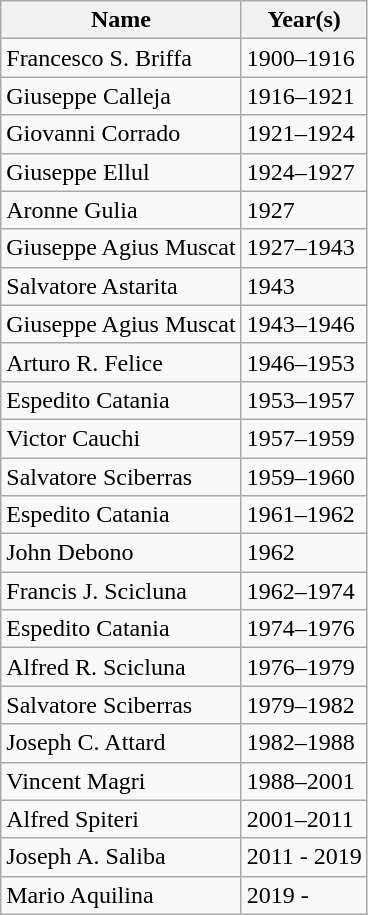<table class="wikitable sortable">
<tr>
<th>Name</th>
<th>Year(s)</th>
</tr>
<tr>
<td>Francesco S. Briffa</td>
<td>1900–1916</td>
</tr>
<tr>
<td>Giuseppe Calleja</td>
<td>1916–1921</td>
</tr>
<tr>
<td>Giovanni Corrado</td>
<td>1921–1924</td>
</tr>
<tr>
<td>Giuseppe Ellul</td>
<td>1924–1927</td>
</tr>
<tr>
<td>Aronne Gulia</td>
<td>1927</td>
</tr>
<tr>
<td>Giuseppe Agius Muscat</td>
<td>1927–1943</td>
</tr>
<tr>
<td>Salvatore Astarita</td>
<td>1943</td>
</tr>
<tr>
<td>Giuseppe Agius Muscat</td>
<td>1943–1946</td>
</tr>
<tr>
<td>Arturo R. Felice</td>
<td>1946–1953</td>
</tr>
<tr>
<td>Espedito Catania</td>
<td>1953–1957</td>
</tr>
<tr>
<td>Victor Cauchi</td>
<td>1957–1959</td>
</tr>
<tr>
<td>Salvatore Sciberras</td>
<td>1959–1960</td>
</tr>
<tr>
<td>Espedito Catania</td>
<td>1961–1962</td>
</tr>
<tr>
<td>John Debono</td>
<td>1962</td>
</tr>
<tr>
<td>Francis J. Scicluna</td>
<td>1962–1974</td>
</tr>
<tr>
<td>Espedito Catania</td>
<td>1974–1976</td>
</tr>
<tr>
<td>Alfred R. Scicluna</td>
<td>1976–1979</td>
</tr>
<tr>
<td>Salvatore Sciberras</td>
<td>1979–1982</td>
</tr>
<tr>
<td>Joseph C. Attard</td>
<td>1982–1988</td>
</tr>
<tr>
<td>Vincent Magri</td>
<td>1988–2001</td>
</tr>
<tr>
<td>Alfred Spiteri</td>
<td>2001–2011</td>
</tr>
<tr>
<td>Joseph A. Saliba</td>
<td>2011 - 2019</td>
</tr>
<tr>
<td>Mario Aquilina</td>
<td>2019 -</td>
</tr>
</table>
